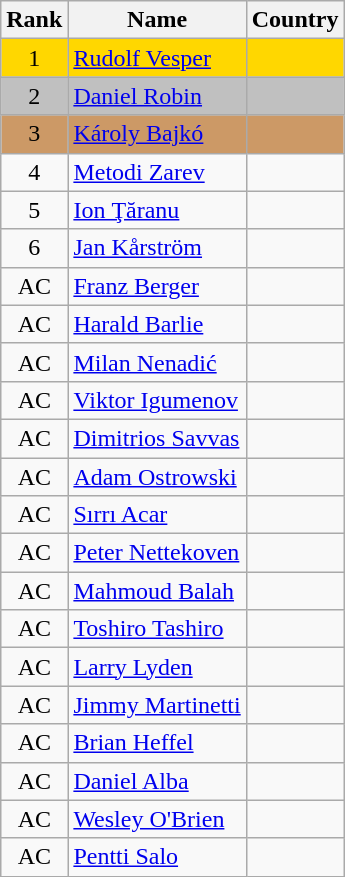<table class="wikitable sortable" style="text-align:center">
<tr>
<th>Rank</th>
<th>Name</th>
<th>Country</th>
</tr>
<tr style="background:gold;">
<td>1</td>
<td style="text-align:left;"><a href='#'>Rudolf Vesper</a></td>
<td style="text-align:left;"></td>
</tr>
<tr style="background:silver;">
<td>2</td>
<td style="text-align:left;"><a href='#'>Daniel Robin</a></td>
<td style="text-align:left;"></td>
</tr>
<tr style="background:#c96;">
<td>3</td>
<td style="text-align:left;"><a href='#'>Károly Bajkó</a></td>
<td style="text-align:left;"></td>
</tr>
<tr>
<td>4</td>
<td style="text-align:left;"><a href='#'>Metodi Zarev</a></td>
<td style="text-align:left;"></td>
</tr>
<tr>
<td>5</td>
<td style="text-align:left;"><a href='#'>Ion Ţăranu</a></td>
<td style="text-align:left;"></td>
</tr>
<tr>
<td>6</td>
<td style="text-align:left;"><a href='#'>Jan Kårström</a></td>
<td style="text-align:left;"></td>
</tr>
<tr>
<td>AC</td>
<td style="text-align:left;"><a href='#'>Franz Berger</a></td>
<td style="text-align:left;"></td>
</tr>
<tr>
<td>AC</td>
<td style="text-align:left;"><a href='#'>Harald Barlie</a></td>
<td style="text-align:left;"></td>
</tr>
<tr>
<td>AC</td>
<td style="text-align:left;"><a href='#'>Milan Nenadić</a></td>
<td style="text-align:left;"></td>
</tr>
<tr>
<td>AC</td>
<td style="text-align:left;"><a href='#'>Viktor Igumenov</a></td>
<td style="text-align:left;"></td>
</tr>
<tr>
<td>AC</td>
<td style="text-align:left;"><a href='#'>Dimitrios Savvas</a></td>
<td style="text-align:left;"></td>
</tr>
<tr>
<td>AC</td>
<td style="text-align:left;"><a href='#'>Adam Ostrowski</a></td>
<td style="text-align:left;"></td>
</tr>
<tr>
<td>AC</td>
<td style="text-align:left;"><a href='#'>Sırrı Acar</a></td>
<td style="text-align:left;"></td>
</tr>
<tr>
<td>AC</td>
<td style="text-align:left;"><a href='#'>Peter Nettekoven</a></td>
<td style="text-align:left;"></td>
</tr>
<tr>
<td>AC</td>
<td style="text-align:left;"><a href='#'>Mahmoud Balah</a></td>
<td style="text-align:left;"></td>
</tr>
<tr>
<td>AC</td>
<td style="text-align:left;"><a href='#'>Toshiro Tashiro</a></td>
<td style="text-align:left;"></td>
</tr>
<tr>
<td>AC</td>
<td style="text-align:left;"><a href='#'>Larry Lyden</a></td>
<td style="text-align:left;"></td>
</tr>
<tr>
<td>AC</td>
<td style="text-align:left;"><a href='#'>Jimmy Martinetti</a></td>
<td style="text-align:left;"></td>
</tr>
<tr>
<td>AC</td>
<td style="text-align:left;"><a href='#'>Brian Heffel</a></td>
<td style="text-align:left;"></td>
</tr>
<tr>
<td>AC</td>
<td style="text-align:left;"><a href='#'>Daniel Alba</a></td>
<td style="text-align:left;"></td>
</tr>
<tr>
<td>AC</td>
<td style="text-align:left;"><a href='#'>Wesley O'Brien</a></td>
<td style="text-align:left;"></td>
</tr>
<tr>
<td>AC</td>
<td style="text-align:left;"><a href='#'>Pentti Salo</a></td>
<td style="text-align:left;"></td>
</tr>
</table>
